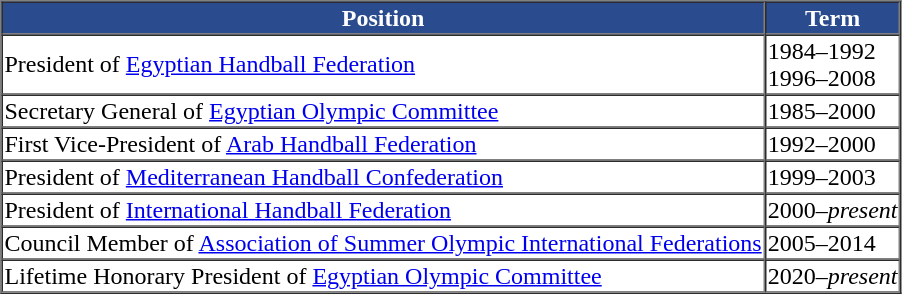<table border="1" cellpadding="1" cellspacing="0">
<tr bgcolor="#2a4b8d" align="center" span style="color:white">
<th>Position</th>
<th>Term</th>
</tr>
<tr>
<td>President of <a href='#'>Egyptian Handball Federation</a></td>
<td>1984–1992<br>1996–2008</td>
</tr>
<tr>
<td>Secretary General of <a href='#'>Egyptian Olympic Committee</a></td>
<td>1985–2000</td>
</tr>
<tr>
<td>First Vice-President of <a href='#'>Arab Handball Federation</a></td>
<td>1992–2000</td>
</tr>
<tr>
<td>President of <a href='#'>Mediterranean Handball Confederation</a></td>
<td>1999–2003</td>
</tr>
<tr>
<td>President of <a href='#'>International Handball Federation</a></td>
<td>2000–<em>present</em></td>
</tr>
<tr>
<td>Council Member of <a href='#'>Association of Summer Olympic International Federations</a></td>
<td>2005–2014</td>
</tr>
<tr>
<td>Lifetime Honorary President of <a href='#'>Egyptian Olympic Committee</a></td>
<td>2020–<em>present</em></td>
</tr>
</table>
